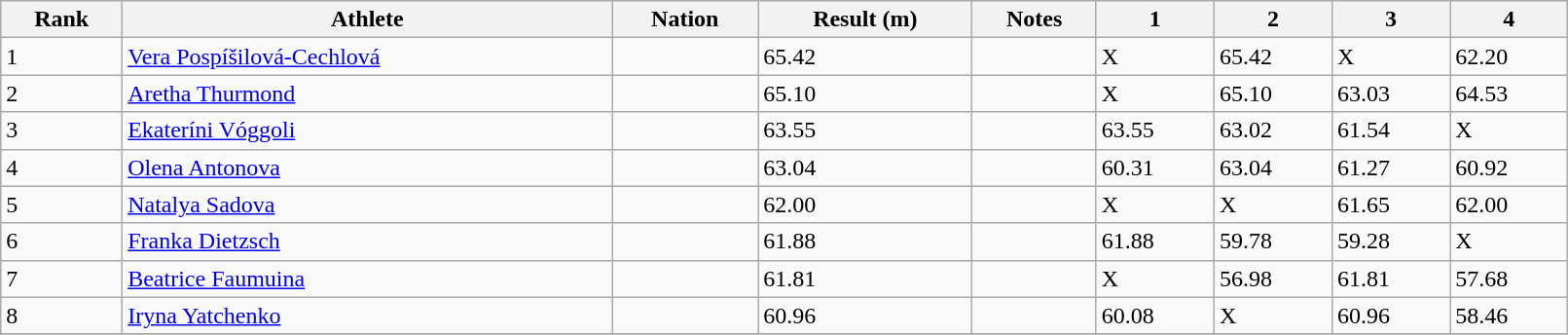<table class="wikitable" style="text=align:center;" width=85%>
<tr>
<th>Rank</th>
<th>Athlete</th>
<th>Nation</th>
<th>Result (m)</th>
<th>Notes</th>
<th>1</th>
<th>2</th>
<th>3</th>
<th>4</th>
</tr>
<tr>
<td>1</td>
<td><a href='#'>Vera Pospíšilová-Cechlová</a></td>
<td></td>
<td>65.42</td>
<td></td>
<td>X</td>
<td>65.42</td>
<td>X</td>
<td>62.20</td>
</tr>
<tr>
<td>2</td>
<td><a href='#'>Aretha Thurmond</a></td>
<td></td>
<td>65.10</td>
<td></td>
<td>X</td>
<td>65.10</td>
<td>63.03</td>
<td>64.53</td>
</tr>
<tr>
<td>3</td>
<td><a href='#'>Ekateríni Vóggoli</a></td>
<td></td>
<td>63.55</td>
<td></td>
<td>63.55</td>
<td>63.02</td>
<td>61.54</td>
<td>X</td>
</tr>
<tr>
<td>4</td>
<td><a href='#'>Olena Antonova</a></td>
<td></td>
<td>63.04</td>
<td></td>
<td>60.31</td>
<td>63.04</td>
<td>61.27</td>
<td>60.92</td>
</tr>
<tr>
<td>5</td>
<td><a href='#'>Natalya Sadova</a></td>
<td></td>
<td>62.00</td>
<td></td>
<td>X</td>
<td>X</td>
<td>61.65</td>
<td>62.00</td>
</tr>
<tr>
<td>6</td>
<td><a href='#'>Franka Dietzsch</a></td>
<td></td>
<td>61.88</td>
<td></td>
<td>61.88</td>
<td>59.78</td>
<td>59.28</td>
<td>X</td>
</tr>
<tr>
<td>7</td>
<td><a href='#'>Beatrice Faumuina</a></td>
<td></td>
<td>61.81</td>
<td></td>
<td>X</td>
<td>56.98</td>
<td>61.81</td>
<td>57.68</td>
</tr>
<tr>
<td>8</td>
<td><a href='#'>Iryna Yatchenko</a></td>
<td></td>
<td>60.96</td>
<td></td>
<td>60.08</td>
<td>X</td>
<td>60.96</td>
<td>58.46</td>
</tr>
<tr>
</tr>
</table>
